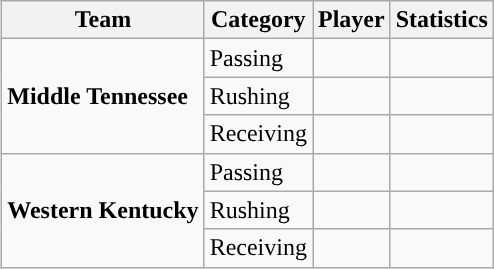<table class="wikitable" style="float: right;">
<tr>
<th>Team</th>
<th>Category</th>
<th>Player</th>
<th>Statistics</th>
</tr>
<tr>
<td rowspan=3><strong>Middle Tennessee</strong></td>
<td>Passing</td>
<td></td>
<td></td>
</tr>
<tr>
<td>Rushing</td>
<td></td>
<td></td>
</tr>
<tr>
<td>Receiving</td>
<td></td>
<td></td>
</tr>
<tr>
<td rowspan=3><strong>Western Kentucky</strong></td>
<td>Passing</td>
<td></td>
<td></td>
</tr>
<tr>
<td>Rushing</td>
<td></td>
<td></td>
</tr>
<tr>
<td>Receiving</td>
<td></td>
<td></td>
</tr>
</table>
